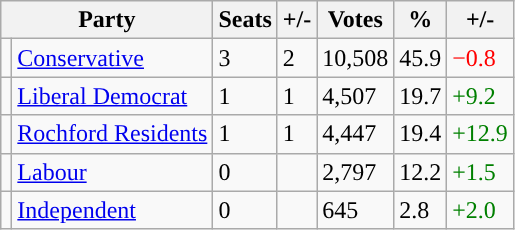<table class="wikitable sortable">
<tr>
<th colspan="2">Party</th>
<th>Seats</th>
<th>+/-</th>
<th>Votes</th>
<th>%</th>
<th>+/-</th>
</tr>
<tr>
<td style="background-color: "></td>
<td><a href='#'>Conservative</a></td>
<td>3</td>
<td> 2</td>
<td>10,508</td>
<td>45.9</td>
<td style="color:red">−0.8</td>
</tr>
<tr>
<td style="background-color: "></td>
<td><a href='#'>Liberal Democrat</a></td>
<td>1</td>
<td> 1</td>
<td>4,507</td>
<td>19.7</td>
<td style="color:green">+9.2</td>
</tr>
<tr>
<td style="background-color: "></td>
<td><a href='#'>Rochford Residents</a></td>
<td>1</td>
<td> 1</td>
<td>4,447</td>
<td>19.4</td>
<td style="color:green">+12.9</td>
</tr>
<tr>
<td style="background-color: "></td>
<td><a href='#'>Labour</a></td>
<td>0</td>
<td></td>
<td>2,797</td>
<td>12.2</td>
<td style="color:green">+1.5</td>
</tr>
<tr>
<td style="background-color: "></td>
<td><a href='#'>Independent</a></td>
<td>0</td>
<td></td>
<td>645</td>
<td>2.8</td>
<td style="color:green">+2.0</td>
</tr>
</table>
